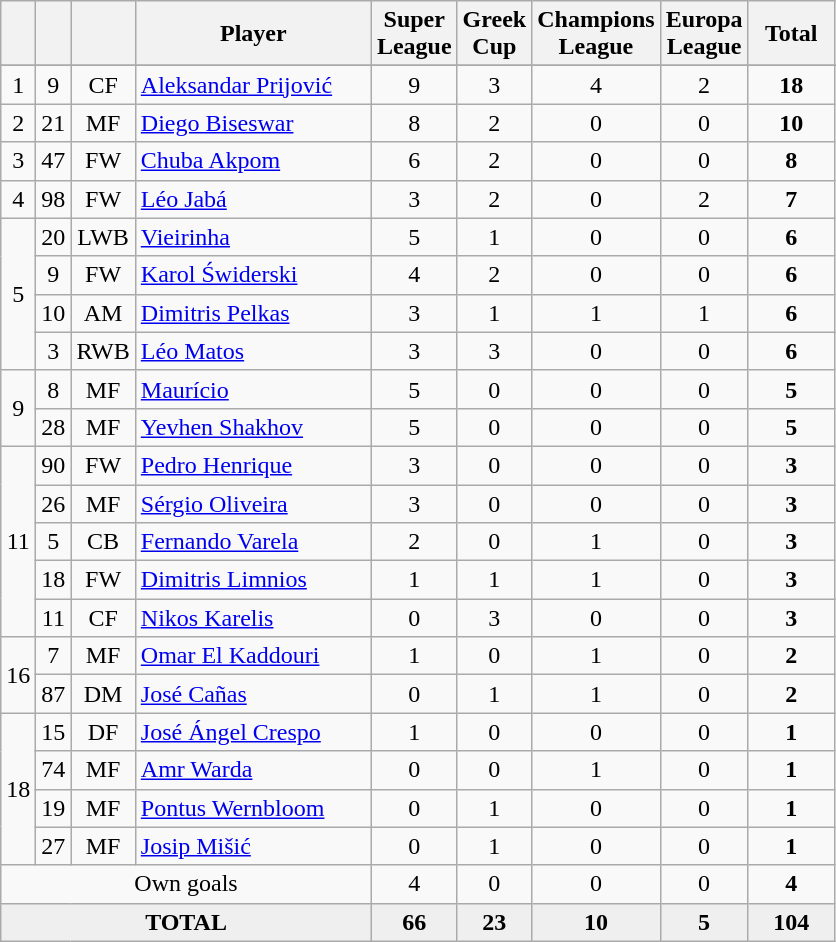<table class="wikitable sortable" style="text-align:center">
<tr>
<th width=5></th>
<th width=5></th>
<th width=5></th>
<th width=150>Player</th>
<th width=30>Super League</th>
<th width=30>Greek Cup</th>
<th width=30px>Champions League</th>
<th width=30px>Europa League</th>
<th width=50>Total</th>
</tr>
<tr>
</tr>
<tr>
<td>1</td>
<td>9</td>
<td>CF</td>
<td align=left> <a href='#'>Aleksandar Prijović</a></td>
<td>9</td>
<td>3</td>
<td>4</td>
<td>2</td>
<td><strong>18</strong></td>
</tr>
<tr>
<td>2</td>
<td>21</td>
<td>MF</td>
<td align=left> <a href='#'>Diego Biseswar</a></td>
<td>8</td>
<td>2</td>
<td>0</td>
<td>0</td>
<td><strong>10</strong></td>
</tr>
<tr>
<td>3</td>
<td>47</td>
<td>FW</td>
<td align=left> <a href='#'>Chuba Akpom</a></td>
<td>6</td>
<td>2</td>
<td>0</td>
<td>0</td>
<td><strong>8</strong></td>
</tr>
<tr>
<td>4</td>
<td>98</td>
<td>FW</td>
<td align=left> <a href='#'>Léo Jabá</a></td>
<td>3</td>
<td>2</td>
<td>0</td>
<td>2</td>
<td><strong>7</strong></td>
</tr>
<tr>
<td rowspan=4>5</td>
<td>20</td>
<td>LWB</td>
<td align=left> <a href='#'>Vieirinha</a></td>
<td>5</td>
<td>1</td>
<td>0</td>
<td>0</td>
<td><strong>6</strong></td>
</tr>
<tr>
<td>9</td>
<td>FW</td>
<td align=left> <a href='#'>Karol Świderski</a></td>
<td>4</td>
<td>2</td>
<td>0</td>
<td>0</td>
<td><strong>6</strong></td>
</tr>
<tr>
<td>10</td>
<td>AM</td>
<td align=left> <a href='#'>Dimitris Pelkas</a></td>
<td>3</td>
<td>1</td>
<td>1</td>
<td>1</td>
<td><strong>6</strong></td>
</tr>
<tr>
<td>3</td>
<td>RWB</td>
<td align=left> <a href='#'>Léo Matos</a></td>
<td>3</td>
<td>3</td>
<td>0</td>
<td>0</td>
<td><strong>6</strong></td>
</tr>
<tr>
<td rowspan=2>9</td>
<td>8</td>
<td>MF</td>
<td align=left> <a href='#'>Maurício</a></td>
<td>5</td>
<td>0</td>
<td>0</td>
<td>0</td>
<td><strong>5</strong></td>
</tr>
<tr>
<td>28</td>
<td>MF</td>
<td align=left> <a href='#'>Yevhen Shakhov</a></td>
<td>5</td>
<td>0</td>
<td>0</td>
<td>0</td>
<td><strong>5</strong></td>
</tr>
<tr>
<td rowspan=5>11</td>
<td>90</td>
<td>FW</td>
<td align=left> <a href='#'>Pedro Henrique</a></td>
<td>3</td>
<td>0</td>
<td>0</td>
<td>0</td>
<td><strong>3</strong></td>
</tr>
<tr>
<td>26</td>
<td>MF</td>
<td align=left> <a href='#'>Sérgio Oliveira</a></td>
<td>3</td>
<td>0</td>
<td>0</td>
<td>0</td>
<td><strong>3</strong></td>
</tr>
<tr>
<td>5</td>
<td>CB</td>
<td align=left> <a href='#'>Fernando Varela</a></td>
<td>2</td>
<td>0</td>
<td>1</td>
<td>0</td>
<td><strong>3</strong></td>
</tr>
<tr>
<td>18</td>
<td>FW</td>
<td align=left> <a href='#'>Dimitris Limnios</a></td>
<td>1</td>
<td>1</td>
<td>1</td>
<td>0</td>
<td><strong>3</strong></td>
</tr>
<tr>
<td>11</td>
<td>CF</td>
<td align=left> <a href='#'>Nikos Karelis</a></td>
<td>0</td>
<td>3</td>
<td>0</td>
<td>0</td>
<td><strong>3</strong></td>
</tr>
<tr>
<td rowspan=2>16</td>
<td>7</td>
<td>MF</td>
<td align=left> <a href='#'>Omar El Kaddouri</a></td>
<td>1</td>
<td>0</td>
<td>1</td>
<td>0</td>
<td><strong>2</strong></td>
</tr>
<tr>
<td>87</td>
<td>DM</td>
<td align=left> <a href='#'>José Cañas</a></td>
<td>0</td>
<td>1</td>
<td>1</td>
<td>0</td>
<td><strong>2</strong></td>
</tr>
<tr>
<td rowspan=4>18</td>
<td>15</td>
<td>DF</td>
<td align=left> <a href='#'>José Ángel Crespo</a></td>
<td>1</td>
<td>0</td>
<td>0</td>
<td>0</td>
<td><strong>1</strong></td>
</tr>
<tr>
<td>74</td>
<td>MF</td>
<td align=left> <a href='#'>Amr Warda</a></td>
<td>0</td>
<td>0</td>
<td>1</td>
<td>0</td>
<td><strong>1</strong></td>
</tr>
<tr>
<td>19</td>
<td>MF</td>
<td align=left> <a href='#'>Pontus Wernbloom</a></td>
<td>0</td>
<td>1</td>
<td>0</td>
<td>0</td>
<td><strong>1</strong></td>
</tr>
<tr>
<td>27</td>
<td>MF</td>
<td align=left> <a href='#'>Josip Mišić</a></td>
<td>0</td>
<td>1</td>
<td>0</td>
<td>0</td>
<td><strong>1</strong></td>
</tr>
<tr>
<td colspan="4">Own goals</td>
<td>4</td>
<td>0</td>
<td>0</td>
<td>0</td>
<td><strong>4</strong></td>
</tr>
<tr bgcolor="#EFEFEF">
<td colspan=4><strong>TOTAL</strong></td>
<td><strong>66</strong></td>
<td><strong>23</strong></td>
<td><strong>10</strong></td>
<td><strong>5</strong></td>
<td><strong>104</strong></td>
</tr>
</table>
